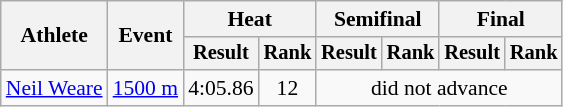<table class=wikitable style="font-size:90%">
<tr>
<th rowspan="2">Athlete</th>
<th rowspan="2">Event</th>
<th colspan="2">Heat</th>
<th colspan="2">Semifinal</th>
<th colspan="2">Final</th>
</tr>
<tr style="font-size:95%">
<th>Result</th>
<th>Rank</th>
<th>Result</th>
<th>Rank</th>
<th>Result</th>
<th>Rank</th>
</tr>
<tr align=center>
<td align=left><a href='#'>Neil Weare</a></td>
<td align=left><a href='#'>1500 m</a></td>
<td>4:05.86</td>
<td>12</td>
<td colspan=4>did not advance</td>
</tr>
</table>
